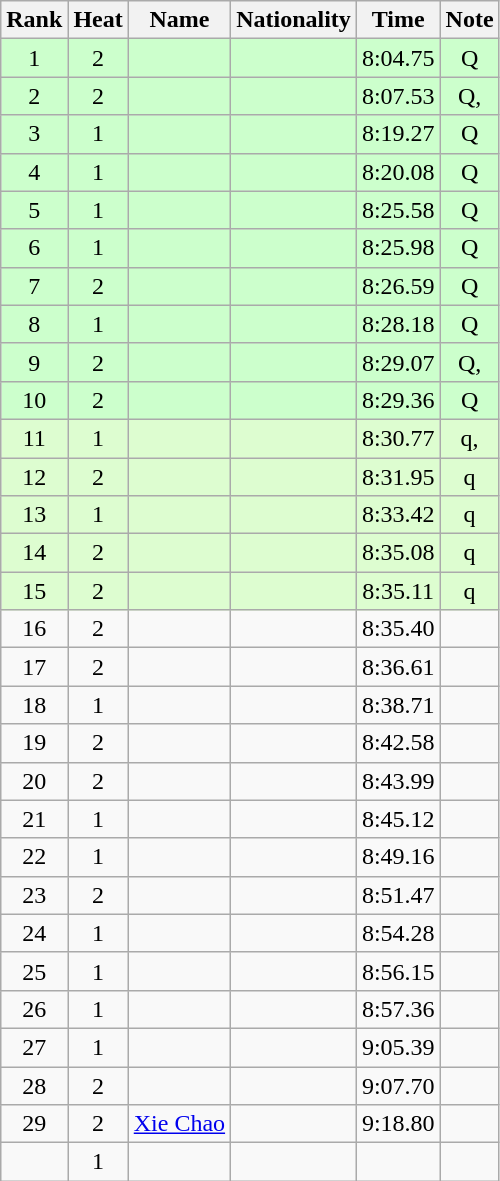<table class="wikitable sortable" style="text-align:center">
<tr>
<th>Rank</th>
<th>Heat</th>
<th>Name</th>
<th>Nationality</th>
<th>Time</th>
<th>Note</th>
</tr>
<tr bgcolor=ccffcc>
<td>1</td>
<td>2</td>
<td align=left></td>
<td align=left></td>
<td>8:04.75</td>
<td>Q</td>
</tr>
<tr bgcolor=ccffcc>
<td>2</td>
<td>2</td>
<td align=left></td>
<td align=left></td>
<td>8:07.53</td>
<td>Q, </td>
</tr>
<tr bgcolor=ccffcc>
<td>3</td>
<td>1</td>
<td align=left></td>
<td align=left></td>
<td>8:19.27</td>
<td>Q</td>
</tr>
<tr bgcolor=ccffcc>
<td>4</td>
<td>1</td>
<td align=left></td>
<td align=left></td>
<td>8:20.08</td>
<td>Q</td>
</tr>
<tr bgcolor=ccffcc>
<td>5</td>
<td>1</td>
<td align=left></td>
<td align=left></td>
<td>8:25.58</td>
<td>Q</td>
</tr>
<tr bgcolor=ccffcc>
<td>6</td>
<td>1</td>
<td align=left></td>
<td align=left></td>
<td>8:25.98</td>
<td>Q</td>
</tr>
<tr bgcolor=ccffcc>
<td>7</td>
<td>2</td>
<td align=left></td>
<td align=left></td>
<td>8:26.59</td>
<td>Q</td>
</tr>
<tr bgcolor=ccffcc>
<td>8</td>
<td>1</td>
<td align=left></td>
<td align=left></td>
<td>8:28.18</td>
<td>Q</td>
</tr>
<tr bgcolor=ccffcc>
<td>9</td>
<td>2</td>
<td align=left></td>
<td align=left></td>
<td>8:29.07</td>
<td>Q, </td>
</tr>
<tr bgcolor=ccffcc>
<td>10</td>
<td>2</td>
<td align=left></td>
<td align=left></td>
<td>8:29.36</td>
<td>Q</td>
</tr>
<tr bgcolor=ddffddd>
<td>11</td>
<td>1</td>
<td align=left></td>
<td align=left></td>
<td>8:30.77</td>
<td>q, </td>
</tr>
<tr bgcolor=ddffddd>
<td>12</td>
<td>2</td>
<td align=left></td>
<td align=left></td>
<td>8:31.95</td>
<td>q</td>
</tr>
<tr bgcolor=ddffddd>
<td>13</td>
<td>1</td>
<td align=left></td>
<td align=left></td>
<td>8:33.42</td>
<td>q</td>
</tr>
<tr bgcolor=ddffddd>
<td>14</td>
<td>2</td>
<td align=left></td>
<td align=left></td>
<td>8:35.08</td>
<td>q</td>
</tr>
<tr bgcolor=ddffddd>
<td>15</td>
<td>2</td>
<td align=left></td>
<td align=left></td>
<td>8:35.11</td>
<td>q</td>
</tr>
<tr>
<td>16</td>
<td>2</td>
<td align=left></td>
<td align=left></td>
<td>8:35.40</td>
<td></td>
</tr>
<tr>
<td>17</td>
<td>2</td>
<td align=left></td>
<td align=left></td>
<td>8:36.61</td>
<td></td>
</tr>
<tr>
<td>18</td>
<td>1</td>
<td align=left></td>
<td align=left></td>
<td>8:38.71</td>
<td></td>
</tr>
<tr>
<td>19</td>
<td>2</td>
<td align=left></td>
<td align=left></td>
<td>8:42.58</td>
<td></td>
</tr>
<tr>
<td>20</td>
<td>2</td>
<td align=left></td>
<td align=left></td>
<td>8:43.99</td>
<td></td>
</tr>
<tr>
<td>21</td>
<td>1</td>
<td align=left></td>
<td align=left></td>
<td>8:45.12</td>
<td></td>
</tr>
<tr>
<td>22</td>
<td>1</td>
<td align=left></td>
<td align=left></td>
<td>8:49.16</td>
<td></td>
</tr>
<tr>
<td>23</td>
<td>2</td>
<td align=left></td>
<td align=left></td>
<td>8:51.47</td>
<td></td>
</tr>
<tr>
<td>24</td>
<td>1</td>
<td align=left></td>
<td align=left></td>
<td>8:54.28</td>
<td></td>
</tr>
<tr>
<td>25</td>
<td>1</td>
<td align=left></td>
<td align=left></td>
<td>8:56.15</td>
<td></td>
</tr>
<tr>
<td>26</td>
<td>1</td>
<td align=left></td>
<td align=left></td>
<td>8:57.36</td>
<td></td>
</tr>
<tr>
<td>27</td>
<td>1</td>
<td align=left></td>
<td align=left></td>
<td>9:05.39</td>
<td></td>
</tr>
<tr>
<td>28</td>
<td>2</td>
<td align=left></td>
<td align=left></td>
<td>9:07.70</td>
<td></td>
</tr>
<tr>
<td>29</td>
<td>2</td>
<td align=left><a href='#'>Xie Chao</a></td>
<td align=left></td>
<td>9:18.80</td>
<td></td>
</tr>
<tr>
<td></td>
<td>1</td>
<td align=left></td>
<td align=left></td>
<td></td>
<td></td>
</tr>
</table>
